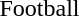<table>
<tr>
<td>Football</td>
<td></td>
<td></td>
<td></td>
</tr>
</table>
